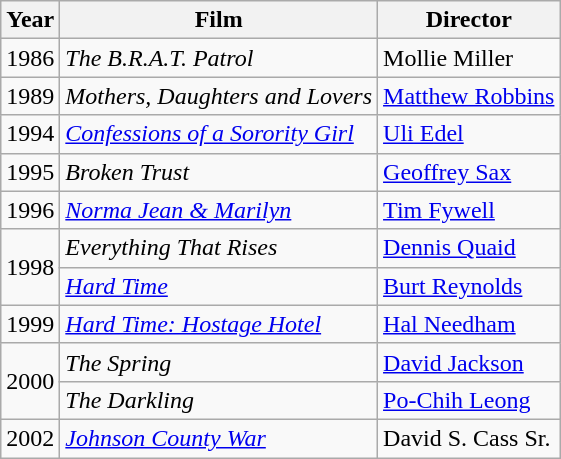<table class="wikitable">
<tr>
<th>Year</th>
<th>Film</th>
<th>Director</th>
</tr>
<tr>
<td>1986</td>
<td><em>The B.R.A.T. Patrol</em></td>
<td>Mollie Miller</td>
</tr>
<tr>
<td>1989</td>
<td><em>Mothers, Daughters and Lovers</em></td>
<td><a href='#'>Matthew Robbins</a></td>
</tr>
<tr>
<td>1994</td>
<td><em><a href='#'>Confessions of a Sorority Girl</a></em></td>
<td><a href='#'>Uli Edel</a></td>
</tr>
<tr>
<td>1995</td>
<td><em>Broken Trust</em></td>
<td><a href='#'>Geoffrey Sax</a></td>
</tr>
<tr>
<td>1996</td>
<td><em><a href='#'>Norma Jean & Marilyn</a></em></td>
<td><a href='#'>Tim Fywell</a></td>
</tr>
<tr>
<td rowspan=2>1998</td>
<td><em>Everything That Rises</em></td>
<td><a href='#'>Dennis Quaid</a></td>
</tr>
<tr>
<td><em><a href='#'>Hard Time</a></em></td>
<td><a href='#'>Burt Reynolds</a></td>
</tr>
<tr>
<td>1999</td>
<td><em><a href='#'>Hard Time: Hostage Hotel</a></em></td>
<td><a href='#'>Hal Needham</a></td>
</tr>
<tr>
<td rowspan=2>2000</td>
<td><em>The Spring</em></td>
<td><a href='#'>David Jackson</a></td>
</tr>
<tr>
<td><em>The Darkling</em></td>
<td><a href='#'>Po-Chih Leong</a></td>
</tr>
<tr>
<td>2002</td>
<td><em><a href='#'>Johnson County War</a></em></td>
<td>David S. Cass Sr.</td>
</tr>
</table>
